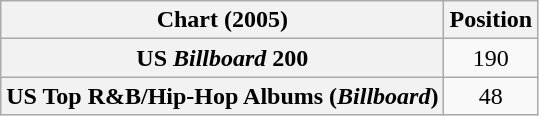<table class="wikitable sortable plainrowheaders">
<tr>
<th>Chart (2005)</th>
<th>Position</th>
</tr>
<tr>
<th scope="row">US <em>Billboard</em> 200</th>
<td align="center">190</td>
</tr>
<tr>
<th scope="row">US Top R&B/Hip-Hop Albums (<em>Billboard</em>)</th>
<td align="center">48</td>
</tr>
</table>
